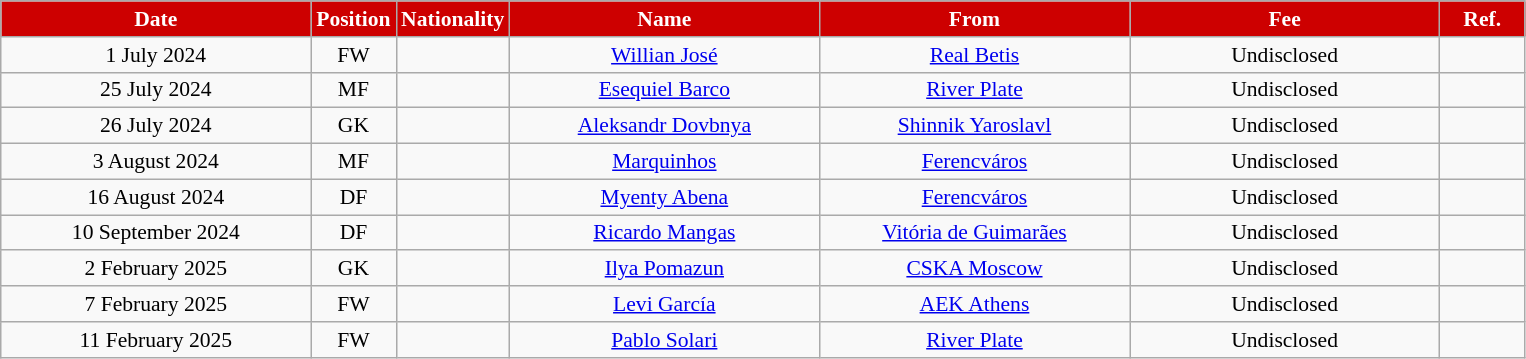<table class="wikitable"  style="text-align:center; font-size:90%; ">
<tr>
<th style="background:#CD0000; color:white; width:200px;">Date</th>
<th style="background:#CD0000; color:white; width:50px;">Position</th>
<th style="background:#CD0000; color:white; width:50px;">Nationality</th>
<th style="background:#CD0000; color:white; width:200px;">Name</th>
<th style="background:#CD0000; color:white; width:200px;">From</th>
<th style="background:#CD0000; color:white; width:200px;">Fee</th>
<th style="background:#CD0000; color:white; width:50px;">Ref.</th>
</tr>
<tr>
<td>1 July 2024</td>
<td>FW</td>
<td></td>
<td><a href='#'>Willian José</a></td>
<td><a href='#'>Real Betis</a></td>
<td>Undisclosed</td>
<td></td>
</tr>
<tr>
<td>25 July 2024</td>
<td>MF</td>
<td></td>
<td><a href='#'>Esequiel Barco</a></td>
<td><a href='#'>River Plate</a></td>
<td>Undisclosed</td>
<td></td>
</tr>
<tr>
<td>26 July 2024</td>
<td>GK</td>
<td></td>
<td><a href='#'>Aleksandr Dovbnya</a></td>
<td><a href='#'>Shinnik Yaroslavl</a></td>
<td>Undisclosed</td>
<td></td>
</tr>
<tr>
<td>3 August 2024</td>
<td>MF</td>
<td></td>
<td><a href='#'>Marquinhos</a></td>
<td><a href='#'>Ferencváros</a></td>
<td>Undisclosed</td>
<td></td>
</tr>
<tr>
<td>16 August 2024</td>
<td>DF</td>
<td></td>
<td><a href='#'>Myenty Abena</a></td>
<td><a href='#'>Ferencváros</a></td>
<td>Undisclosed</td>
<td></td>
</tr>
<tr>
<td>10 September 2024</td>
<td>DF</td>
<td></td>
<td><a href='#'>Ricardo Mangas</a></td>
<td><a href='#'>Vitória de Guimarães</a></td>
<td>Undisclosed</td>
<td></td>
</tr>
<tr>
<td>2 February 2025</td>
<td>GK</td>
<td></td>
<td><a href='#'>Ilya Pomazun</a></td>
<td><a href='#'>CSKA Moscow</a></td>
<td>Undisclosed</td>
<td></td>
</tr>
<tr>
<td>7 February 2025</td>
<td>FW</td>
<td></td>
<td><a href='#'>Levi García</a></td>
<td><a href='#'>AEK Athens</a></td>
<td>Undisclosed</td>
<td></td>
</tr>
<tr>
<td>11 February 2025</td>
<td>FW</td>
<td></td>
<td><a href='#'>Pablo Solari</a></td>
<td><a href='#'>River Plate</a></td>
<td>Undisclosed</td>
<td></td>
</tr>
</table>
